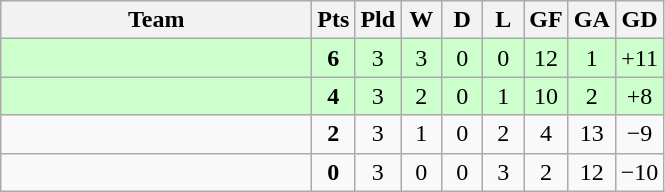<table class=wikitable style="text-align:center">
<tr>
<th width=200>Team</th>
<th width=20>Pts</th>
<th width=20>Pld</th>
<th width=20>W</th>
<th width=20>D</th>
<th width=20>L</th>
<th width=20>GF</th>
<th width=20>GA</th>
<th width=20>GD</th>
</tr>
<tr style="background:#ccffcc;">
<td align=left></td>
<td><strong>6</strong></td>
<td>3</td>
<td>3</td>
<td>0</td>
<td>0</td>
<td>12</td>
<td>1</td>
<td>+11</td>
</tr>
<tr style="background:#ccffcc;">
<td align=left></td>
<td><strong>4</strong></td>
<td>3</td>
<td>2</td>
<td>0</td>
<td>1</td>
<td>10</td>
<td>2</td>
<td>+8</td>
</tr>
<tr>
<td align=left></td>
<td><strong>2</strong></td>
<td>3</td>
<td>1</td>
<td>0</td>
<td>2</td>
<td>4</td>
<td>13</td>
<td>−9</td>
</tr>
<tr>
<td align=left></td>
<td><strong>0</strong></td>
<td>3</td>
<td>0</td>
<td>0</td>
<td>3</td>
<td>2</td>
<td>12</td>
<td>−10</td>
</tr>
</table>
